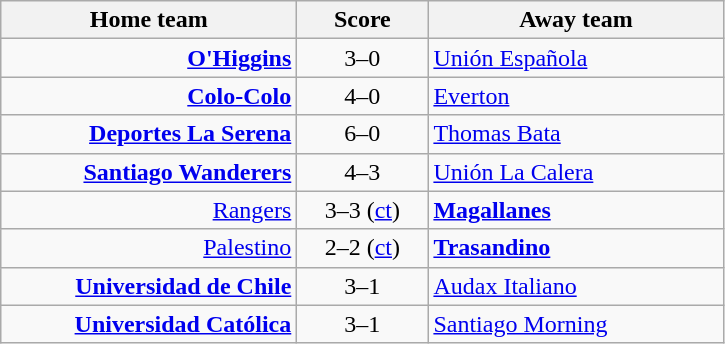<table class="wikitable" style="text-align: center">
<tr>
<th width=190>Home team</th>
<th width=80>Score</th>
<th width=190>Away team</th>
</tr>
<tr>
<td align=right><strong><a href='#'>O'Higgins</a></strong></td>
<td>3–0</td>
<td align=left><a href='#'>Unión Española</a></td>
</tr>
<tr>
<td align=right><strong><a href='#'>Colo-Colo</a></strong></td>
<td>4–0</td>
<td align=left><a href='#'>Everton</a></td>
</tr>
<tr>
<td align=right><strong><a href='#'>Deportes La Serena</a></strong></td>
<td>6–0</td>
<td align=left><a href='#'>Thomas Bata</a></td>
</tr>
<tr>
<td align=right><strong><a href='#'>Santiago Wanderers</a></strong></td>
<td>4–3</td>
<td align=left><a href='#'>Unión La Calera</a></td>
</tr>
<tr>
<td align=right><a href='#'>Rangers</a></td>
<td>3–3 (<a href='#'>ct</a>)</td>
<td align=left><strong><a href='#'>Magallanes</a></strong></td>
</tr>
<tr>
<td align=right><a href='#'>Palestino</a></td>
<td>2–2 (<a href='#'>ct</a>)</td>
<td align=left><strong><a href='#'>Trasandino</a></strong></td>
</tr>
<tr>
<td align=right><strong><a href='#'>Universidad de Chile</a></strong></td>
<td>3–1</td>
<td align=left><a href='#'>Audax Italiano</a></td>
</tr>
<tr>
<td align=right><strong><a href='#'>Universidad Católica</a></strong></td>
<td>3–1</td>
<td align=left><a href='#'>Santiago Morning</a></td>
</tr>
</table>
